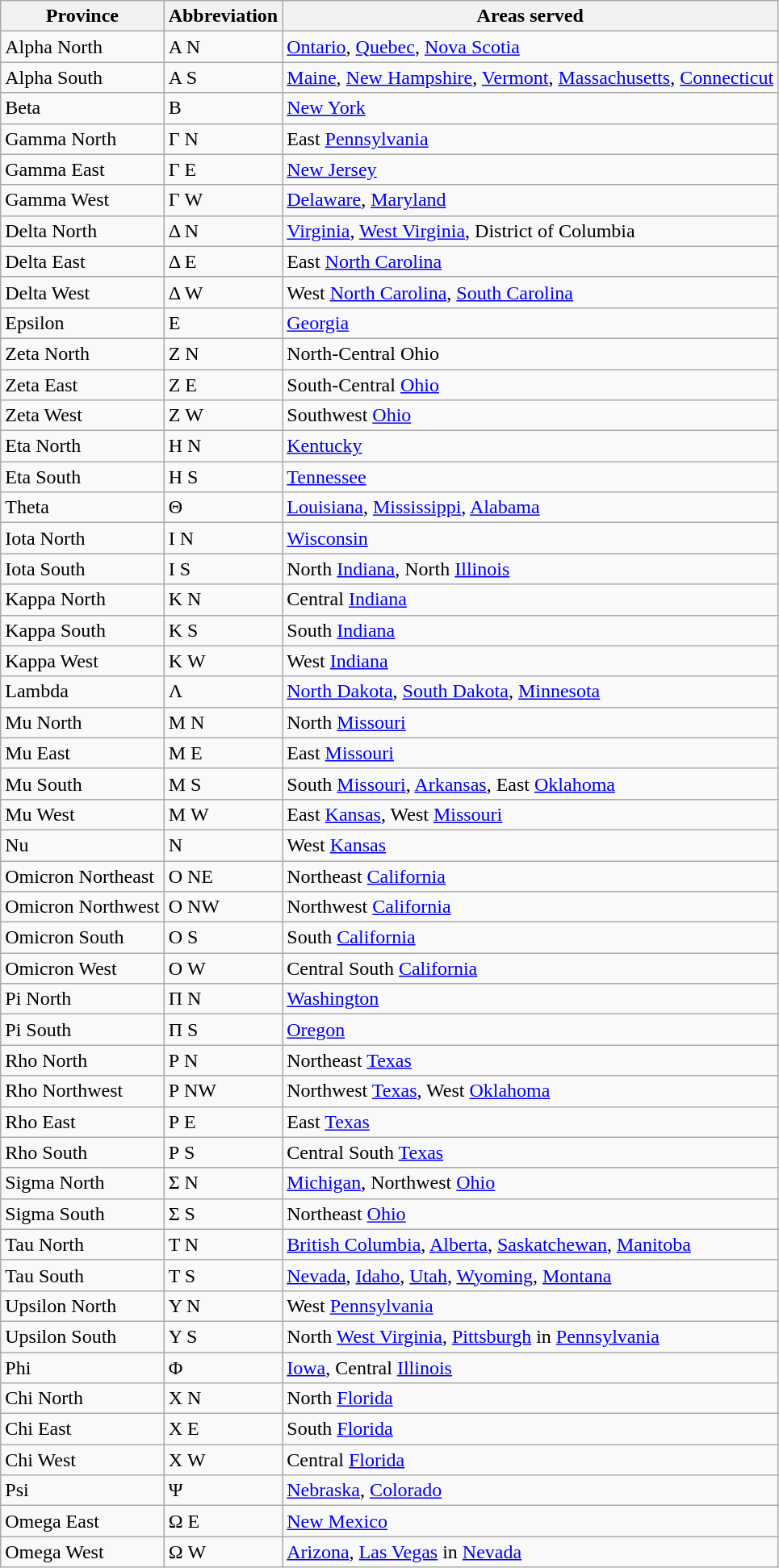<table class="wikitable sortable">
<tr>
<th>Province</th>
<th>Abbreviation</th>
<th>Areas served</th>
</tr>
<tr>
<td>Alpha North</td>
<td>Α N</td>
<td><a href='#'>Ontario</a>, <a href='#'>Quebec</a>, <a href='#'>Nova Scotia</a></td>
</tr>
<tr>
<td>Alpha South</td>
<td>Α S</td>
<td><a href='#'>Maine</a>, <a href='#'>New Hampshire</a>, <a href='#'>Vermont</a>, <a href='#'>Massachusetts</a>, <a href='#'>Connecticut</a></td>
</tr>
<tr>
<td>Beta</td>
<td>Β</td>
<td><a href='#'>New York</a></td>
</tr>
<tr>
<td>Gamma North</td>
<td>Γ N</td>
<td>East <a href='#'>Pennsylvania</a></td>
</tr>
<tr>
<td>Gamma East</td>
<td>Γ E</td>
<td><a href='#'>New Jersey</a></td>
</tr>
<tr>
<td>Gamma West</td>
<td>Γ W</td>
<td><a href='#'>Delaware</a>, <a href='#'>Maryland</a></td>
</tr>
<tr>
<td>Delta North</td>
<td>Δ N</td>
<td><a href='#'>Virginia</a>, <a href='#'>West Virginia</a>, District of Columbia</td>
</tr>
<tr>
<td>Delta East</td>
<td>Δ E</td>
<td>East <a href='#'>North Carolina</a></td>
</tr>
<tr>
<td>Delta West</td>
<td>Δ W</td>
<td>West <a href='#'>North Carolina</a>, <a href='#'>South Carolina</a></td>
</tr>
<tr>
<td>Epsilon</td>
<td>Ε</td>
<td><a href='#'>Georgia</a></td>
</tr>
<tr>
<td>Zeta North</td>
<td>Z N</td>
<td>North-Central Ohio</td>
</tr>
<tr>
<td>Zeta East</td>
<td>Ζ E</td>
<td>South-Central <a href='#'>Ohio</a></td>
</tr>
<tr>
<td>Zeta West</td>
<td>Ζ W</td>
<td>Southwest <a href='#'>Ohio</a></td>
</tr>
<tr>
<td>Eta North</td>
<td>Η N</td>
<td><a href='#'>Kentucky</a></td>
</tr>
<tr>
<td>Eta South</td>
<td>Η S</td>
<td><a href='#'>Tennessee</a></td>
</tr>
<tr>
<td>Theta</td>
<td>Θ</td>
<td><a href='#'>Louisiana</a>, <a href='#'>Mississippi</a>, <a href='#'>Alabama</a></td>
</tr>
<tr>
<td>Iota North</td>
<td>Ι N</td>
<td><a href='#'>Wisconsin</a></td>
</tr>
<tr>
<td>Iota South</td>
<td>Ι S</td>
<td>North <a href='#'>Indiana</a>, North <a href='#'>Illinois</a></td>
</tr>
<tr>
<td>Kappa North</td>
<td>Κ N</td>
<td>Central <a href='#'>Indiana</a></td>
</tr>
<tr>
<td>Kappa South</td>
<td>Κ S</td>
<td>South <a href='#'>Indiana</a></td>
</tr>
<tr>
<td>Kappa West</td>
<td>Κ W</td>
<td>West <a href='#'>Indiana</a></td>
</tr>
<tr>
<td>Lambda</td>
<td>Λ</td>
<td><a href='#'>North Dakota</a>, <a href='#'>South Dakota</a>, <a href='#'>Minnesota</a></td>
</tr>
<tr>
<td>Mu North</td>
<td>Μ N</td>
<td>North <a href='#'>Missouri</a></td>
</tr>
<tr>
<td>Mu East</td>
<td>Μ E</td>
<td>East <a href='#'>Missouri</a></td>
</tr>
<tr>
<td>Mu South</td>
<td>Μ S</td>
<td>South <a href='#'>Missouri</a>, <a href='#'>Arkansas</a>, East <a href='#'>Oklahoma</a></td>
</tr>
<tr>
<td>Mu West</td>
<td>Μ W</td>
<td>East <a href='#'>Kansas</a>, West <a href='#'>Missouri</a></td>
</tr>
<tr>
<td>Nu</td>
<td>Ν</td>
<td>West <a href='#'>Kansas</a><br>
</td>
</tr>
<tr>
<td>Omicron Northeast</td>
<td>Ο NE</td>
<td>Northeast <a href='#'>California</a></td>
</tr>
<tr>
<td>Omicron Northwest</td>
<td>Ο NW</td>
<td>Northwest <a href='#'>California</a></td>
</tr>
<tr>
<td>Omicron South</td>
<td>Ο S</td>
<td>South <a href='#'>California</a></td>
</tr>
<tr>
<td>Omicron West</td>
<td>Ο W</td>
<td>Central South <a href='#'>California</a></td>
</tr>
<tr>
<td>Pi North</td>
<td>Π N</td>
<td><a href='#'>Washington</a></td>
</tr>
<tr>
<td>Pi South</td>
<td>Π S</td>
<td><a href='#'>Oregon</a></td>
</tr>
<tr>
<td>Rho North</td>
<td>Ρ N</td>
<td>Northeast <a href='#'>Texas</a></td>
</tr>
<tr>
<td>Rho Northwest</td>
<td>Ρ NW</td>
<td>Northwest <a href='#'>Texas</a>, West <a href='#'>Oklahoma</a></td>
</tr>
<tr>
<td>Rho East</td>
<td>Ρ E</td>
<td>East <a href='#'>Texas</a></td>
</tr>
<tr>
<td>Rho South</td>
<td>Ρ S</td>
<td>Central South <a href='#'>Texas</a></td>
</tr>
<tr>
<td>Sigma North</td>
<td>Σ N</td>
<td><a href='#'>Michigan</a>, Northwest <a href='#'>Ohio</a></td>
</tr>
<tr>
<td>Sigma South</td>
<td>Σ S</td>
<td>Northeast <a href='#'>Ohio</a></td>
</tr>
<tr>
<td>Tau North</td>
<td>Τ N</td>
<td><a href='#'>British Columbia</a>, <a href='#'>Alberta</a>, <a href='#'>Saskatchewan</a>, <a href='#'>Manitoba</a></td>
</tr>
<tr>
<td>Tau South</td>
<td>Τ S</td>
<td><a href='#'>Nevada</a>, <a href='#'>Idaho</a>, <a href='#'>Utah</a>, <a href='#'>Wyoming</a>, <a href='#'>Montana</a></td>
</tr>
<tr>
<td>Upsilon North</td>
<td>Υ N</td>
<td>West <a href='#'>Pennsylvania</a></td>
</tr>
<tr>
<td>Upsilon South</td>
<td>Υ S</td>
<td>North <a href='#'>West Virginia</a>, <a href='#'>Pittsburgh</a> in <a href='#'>Pennsylvania</a></td>
</tr>
<tr>
<td>Phi</td>
<td>Φ</td>
<td><a href='#'>Iowa</a>, Central <a href='#'>Illinois</a></td>
</tr>
<tr>
<td>Chi North</td>
<td>Χ N</td>
<td>North <a href='#'>Florida</a></td>
</tr>
<tr>
<td>Chi East</td>
<td>Χ E</td>
<td>South <a href='#'>Florida</a></td>
</tr>
<tr>
<td>Chi West</td>
<td>Χ W</td>
<td>Central <a href='#'>Florida</a></td>
</tr>
<tr>
<td>Psi</td>
<td>Ψ</td>
<td><a href='#'>Nebraska</a>, <a href='#'>Colorado</a></td>
</tr>
<tr>
<td>Omega East</td>
<td>Ω E</td>
<td><a href='#'>New Mexico</a></td>
</tr>
<tr>
<td>Omega West</td>
<td>Ω W</td>
<td><a href='#'>Arizona</a>, <a href='#'>Las Vegas</a> in <a href='#'>Nevada</a></td>
</tr>
</table>
